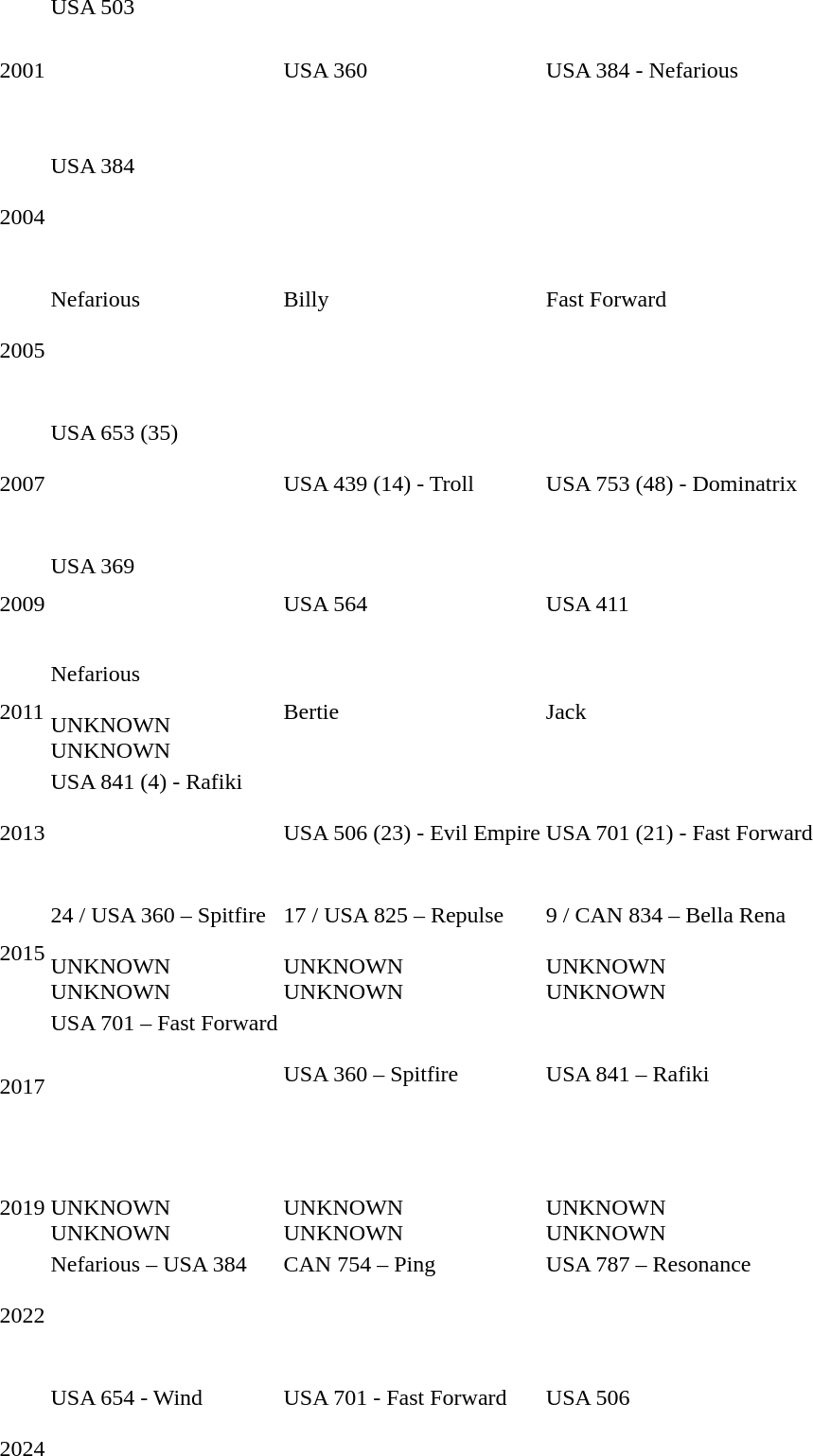<table>
<tr>
<td>2001<br></td>
<td>USA 503<br><br><br><br>
<br>
<br></td>
<td>USA 360<br></td>
<td>USA 384 - Nefarious<br></td>
<td></td>
</tr>
<tr>
<td>2004<br></td>
<td>USA 384<br><br><br><br>
<br>
</td>
<td></td>
<td></td>
<td></td>
</tr>
<tr>
<td>2005<br></td>
<td>Nefarious<br><br><br>
<br>
<br>
</td>
<td>Billy<br><br><br>
<br>
<br>
</td>
<td>Fast Forward<br><br><br>
<br>
<br>
</td>
<td></td>
</tr>
<tr>
<td>2007<br></td>
<td>USA 653 (35)<br><br><br><br>
<br>
</td>
<td>USA 439 (14) - Troll<br></td>
<td>USA 753 (48) - Dominatrix<br></td>
<td></td>
</tr>
<tr>
<td>2009<br></td>
<td>USA 369<br><br><br><br></td>
<td>USA 564<br></td>
<td>USA 411<br></td>
<td></td>
</tr>
<tr>
<td>2011<br></td>
<td>Nefarious<br><br>UNKNOWN<br>UNKNOWN</td>
<td>Bertie<br></td>
<td>Jack<br></td>
<td></td>
</tr>
<tr>
<td>2013<br></td>
<td>USA 841 (4) - Rafiki<br><br><br>
<br>
<br>
</td>
<td>USA 506 (23) - Evil Empire<br></td>
<td>USA 701 (21) - Fast Forward<br></td>
<td></td>
</tr>
<tr>
<td>2015<br></td>
<td>24 / USA 360 – Spitfire<br><br>UNKNOWN<br>UNKNOWN</td>
<td>17 / USA 825 – Repulse<br><br>UNKNOWN<br>UNKNOWN</td>
<td>9 / CAN 834 – Bella Rena<br><br>UNKNOWN<br>UNKNOWN</td>
<td></td>
</tr>
<tr>
<td>2017<br></td>
<td>USA 701 – Fast Forward<br><br><br>
<br>
<br>
<br></td>
<td>USA 360 – Spitfire<br><br></td>
<td>USA 841 – Rafiki<br><br></td>
<td></td>
</tr>
<tr>
<td>2019<br></td>
<td><br>UNKNOWN<br>UNKNOWN</td>
<td><br>UNKNOWN<br>UNKNOWN</td>
<td><br>UNKNOWN<br>UNKNOWN</td>
<td></td>
</tr>
<tr>
<td>2022<br></td>
<td>Nefarious – USA 384<br><br><br>
<br>
<br>
</td>
<td>CAN 754	– Ping<br><br><br>
<br>
<br>
</td>
<td>USA 787 – Resonance<br><br><br>
<br>
<br>
</td>
<td></td>
</tr>
<tr>
<td>2024<br></td>
<td>USA 654 - Wind<br><br><br>
<br>
<br>
</td>
<td>USA 701 - Fast Forward<br><br><br>
<br>
<br>
</td>
<td>USA 506<br><br><br>
<br>
<br>
</td>
<td></td>
</tr>
</table>
